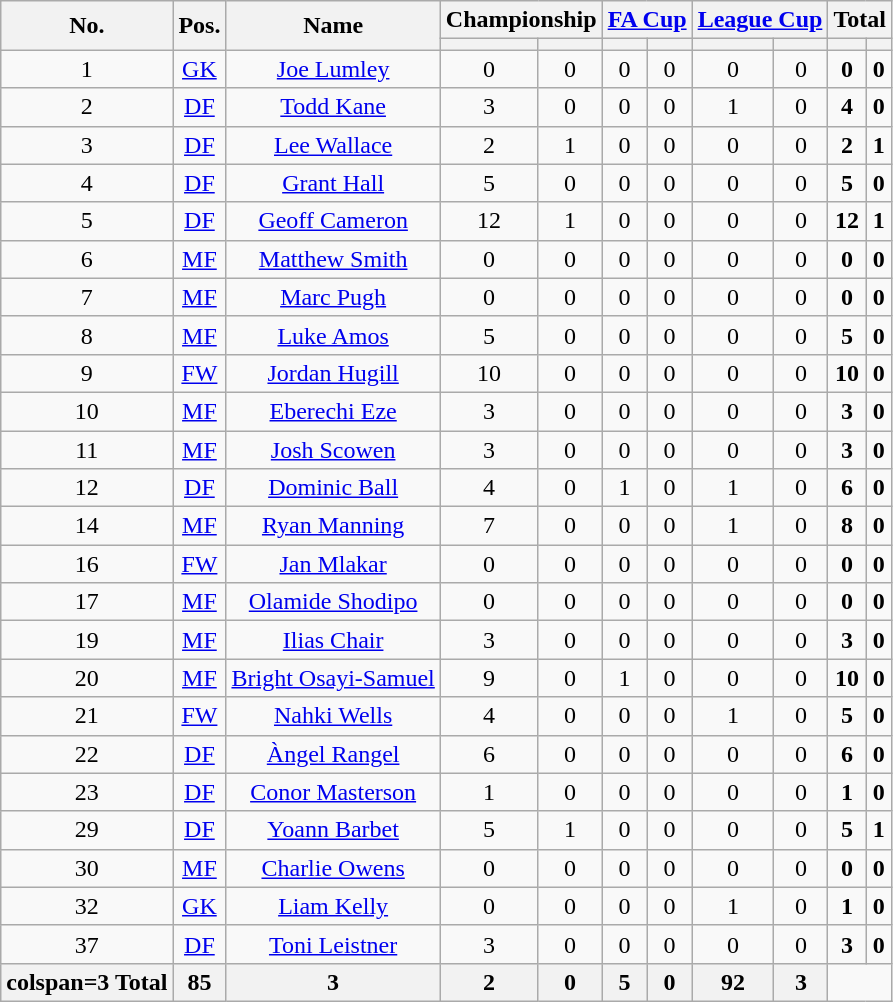<table class="wikitable sortable" style="text-align: center;">
<tr>
<th rowspan="2">No.</th>
<th rowspan="2">Pos.</th>
<th rowspan="2">Name</th>
<th colspan="2">Championship</th>
<th colspan="2"><a href='#'>FA Cup</a></th>
<th colspan="2"><a href='#'>League Cup</a></th>
<th colspan="2">Total</th>
</tr>
<tr>
<th></th>
<th></th>
<th></th>
<th></th>
<th></th>
<th></th>
<th></th>
<th></th>
</tr>
<tr>
<td>1</td>
<td><a href='#'>GK</a></td>
<td><a href='#'>Joe Lumley</a></td>
<td>0</td>
<td>0</td>
<td>0</td>
<td>0</td>
<td>0</td>
<td>0</td>
<td><strong>0</strong></td>
<td><strong>0</strong></td>
</tr>
<tr>
<td>2</td>
<td><a href='#'>DF</a></td>
<td><a href='#'>Todd Kane</a></td>
<td>3</td>
<td>0</td>
<td>0</td>
<td>0</td>
<td>1</td>
<td>0</td>
<td><strong>4</strong></td>
<td><strong>0</strong></td>
</tr>
<tr>
<td>3</td>
<td><a href='#'>DF</a></td>
<td><a href='#'>Lee Wallace</a></td>
<td>2</td>
<td>1</td>
<td>0</td>
<td>0</td>
<td>0</td>
<td>0</td>
<td><strong>2</strong></td>
<td><strong>1</strong></td>
</tr>
<tr>
<td>4</td>
<td><a href='#'>DF</a></td>
<td><a href='#'>Grant Hall</a></td>
<td>5</td>
<td>0</td>
<td>0</td>
<td>0</td>
<td>0</td>
<td>0</td>
<td><strong>5</strong></td>
<td><strong>0</strong></td>
</tr>
<tr>
<td>5</td>
<td><a href='#'>DF</a></td>
<td><a href='#'>Geoff Cameron</a></td>
<td>12</td>
<td>1</td>
<td>0</td>
<td>0</td>
<td>0</td>
<td>0</td>
<td><strong>12</strong></td>
<td><strong>1</strong></td>
</tr>
<tr>
<td>6</td>
<td><a href='#'>MF</a></td>
<td><a href='#'>Matthew Smith</a></td>
<td>0</td>
<td>0</td>
<td>0</td>
<td>0</td>
<td>0</td>
<td>0</td>
<td><strong>0</strong></td>
<td><strong>0</strong></td>
</tr>
<tr>
<td>7</td>
<td><a href='#'>MF</a></td>
<td><a href='#'>Marc Pugh</a></td>
<td>0</td>
<td>0</td>
<td>0</td>
<td>0</td>
<td>0</td>
<td>0</td>
<td><strong>0</strong></td>
<td><strong>0</strong></td>
</tr>
<tr>
<td>8</td>
<td><a href='#'>MF</a></td>
<td><a href='#'>Luke Amos</a></td>
<td>5</td>
<td>0</td>
<td>0</td>
<td>0</td>
<td>0</td>
<td>0</td>
<td><strong>5</strong></td>
<td><strong>0</strong></td>
</tr>
<tr>
<td>9</td>
<td><a href='#'>FW</a></td>
<td><a href='#'>Jordan Hugill</a></td>
<td>10</td>
<td>0</td>
<td>0</td>
<td>0</td>
<td>0</td>
<td>0</td>
<td><strong>10</strong></td>
<td><strong>0</strong></td>
</tr>
<tr>
<td>10</td>
<td><a href='#'>MF</a></td>
<td><a href='#'>Eberechi Eze</a></td>
<td>3</td>
<td>0</td>
<td>0</td>
<td>0</td>
<td>0</td>
<td>0</td>
<td><strong>3</strong></td>
<td><strong>0</strong></td>
</tr>
<tr>
<td>11</td>
<td><a href='#'>MF</a></td>
<td><a href='#'>Josh Scowen</a></td>
<td>3</td>
<td>0</td>
<td>0</td>
<td>0</td>
<td>0</td>
<td>0</td>
<td><strong>3</strong></td>
<td><strong>0</strong></td>
</tr>
<tr>
<td>12</td>
<td><a href='#'>DF</a></td>
<td><a href='#'>Dominic Ball</a></td>
<td>4</td>
<td>0</td>
<td>1</td>
<td>0</td>
<td>1</td>
<td>0</td>
<td><strong>6</strong></td>
<td><strong>0</strong></td>
</tr>
<tr>
<td>14</td>
<td><a href='#'>MF</a></td>
<td><a href='#'>Ryan Manning</a></td>
<td>7</td>
<td>0</td>
<td>0</td>
<td>0</td>
<td>1</td>
<td>0</td>
<td><strong>8</strong></td>
<td><strong>0</strong></td>
</tr>
<tr>
<td>16</td>
<td><a href='#'>FW</a></td>
<td><a href='#'>Jan Mlakar</a></td>
<td>0</td>
<td>0</td>
<td>0</td>
<td>0</td>
<td>0</td>
<td>0</td>
<td><strong>0</strong></td>
<td><strong>0</strong></td>
</tr>
<tr>
<td>17</td>
<td><a href='#'>MF</a></td>
<td><a href='#'>Olamide Shodipo</a></td>
<td>0</td>
<td>0</td>
<td>0</td>
<td>0</td>
<td>0</td>
<td>0</td>
<td><strong>0</strong></td>
<td><strong>0</strong></td>
</tr>
<tr>
<td>19</td>
<td><a href='#'>MF</a></td>
<td><a href='#'>Ilias Chair</a></td>
<td>3</td>
<td>0</td>
<td>0</td>
<td>0</td>
<td>0</td>
<td>0</td>
<td><strong>3</strong></td>
<td><strong>0</strong></td>
</tr>
<tr>
<td>20</td>
<td><a href='#'>MF</a></td>
<td><a href='#'>Bright Osayi-Samuel</a></td>
<td>9</td>
<td>0</td>
<td>1</td>
<td>0</td>
<td>0</td>
<td>0</td>
<td><strong>10</strong></td>
<td><strong>0</strong></td>
</tr>
<tr>
<td>21</td>
<td><a href='#'>FW</a></td>
<td><a href='#'>Nahki Wells</a></td>
<td>4</td>
<td>0</td>
<td>0</td>
<td>0</td>
<td>1</td>
<td>0</td>
<td><strong>5</strong></td>
<td><strong>0</strong></td>
</tr>
<tr>
<td>22</td>
<td><a href='#'>DF</a></td>
<td><a href='#'>Àngel Rangel</a></td>
<td>6</td>
<td>0</td>
<td>0</td>
<td>0</td>
<td>0</td>
<td>0</td>
<td><strong>6</strong></td>
<td><strong>0</strong></td>
</tr>
<tr>
<td>23</td>
<td><a href='#'>DF</a></td>
<td><a href='#'>Conor Masterson</a></td>
<td>1</td>
<td>0</td>
<td>0</td>
<td>0</td>
<td>0</td>
<td>0</td>
<td><strong>1</strong></td>
<td><strong>0</strong></td>
</tr>
<tr>
<td>29</td>
<td><a href='#'>DF</a></td>
<td><a href='#'>Yoann Barbet</a></td>
<td>5</td>
<td>1</td>
<td>0</td>
<td>0</td>
<td>0</td>
<td>0</td>
<td><strong>5</strong></td>
<td><strong>1</strong></td>
</tr>
<tr>
<td>30</td>
<td><a href='#'>MF</a></td>
<td><a href='#'>Charlie Owens</a></td>
<td>0</td>
<td>0</td>
<td>0</td>
<td>0</td>
<td>0</td>
<td>0</td>
<td><strong>0</strong></td>
<td><strong>0</strong></td>
</tr>
<tr>
<td>32</td>
<td><a href='#'>GK</a></td>
<td><a href='#'>Liam Kelly</a></td>
<td>0</td>
<td>0</td>
<td>0</td>
<td>0</td>
<td>1</td>
<td>0</td>
<td><strong>1</strong></td>
<td><strong>0</strong></td>
</tr>
<tr>
<td>37</td>
<td><a href='#'>DF</a></td>
<td><a href='#'>Toni Leistner</a></td>
<td>3</td>
<td>0</td>
<td>0</td>
<td>0</td>
<td>0</td>
<td>0</td>
<td><strong>3</strong></td>
<td><strong>0</strong></td>
</tr>
<tr>
<th>colspan=3 Total</th>
<th>85</th>
<th>3</th>
<th>2</th>
<th>0</th>
<th>5</th>
<th>0</th>
<th>92</th>
<th>3</th>
</tr>
</table>
